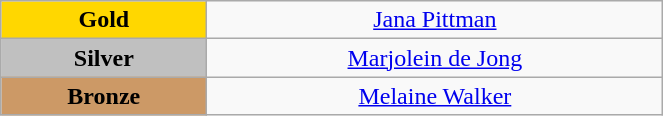<table class="wikitable" style="text-align:center; " width="35%">
<tr>
<td bgcolor="gold"><strong>Gold</strong></td>
<td><a href='#'>Jana Pittman</a><br>  <small><em></em></small></td>
</tr>
<tr>
<td bgcolor="silver"><strong>Silver</strong></td>
<td><a href='#'>Marjolein de Jong</a><br>  <small><em></em></small></td>
</tr>
<tr>
<td bgcolor="CC9966"><strong>Bronze</strong></td>
<td><a href='#'>Melaine Walker</a><br>  <small><em></em></small></td>
</tr>
</table>
